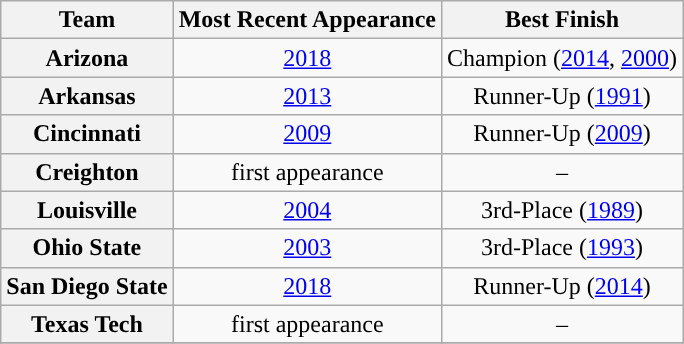<table class="wikitable">
<tr>
<th>Team</th>
<th>Most Recent Appearance</th>
<th>Best Finish</th>
</tr>
<tr style="text-align:center;">
<th>Arizona</th>
<td><a href='#'>2018</a></td>
<td>Champion (<a href='#'>2014</a>, <a href='#'>2000</a>)</td>
</tr>
<tr style="text-align:center;">
<th>Arkansas</th>
<td><a href='#'>2013</a></td>
<td>Runner-Up (<a href='#'>1991</a>)</td>
</tr>
<tr style="text-align:center;">
<th>Cincinnati</th>
<td><a href='#'>2009</a></td>
<td>Runner-Up (<a href='#'>2009</a>)</td>
</tr>
<tr style="text-align:center;">
<th>Creighton</th>
<td>first appearance</td>
<td>–</td>
</tr>
<tr style="text-align:center;">
<th>Louisville</th>
<td><a href='#'>2004</a></td>
<td>3rd-Place (<a href='#'>1989</a>)</td>
</tr>
<tr style="text-align:center;">
<th>Ohio State</th>
<td><a href='#'>2003</a></td>
<td>3rd-Place (<a href='#'>1993</a>)</td>
</tr>
<tr style="text-align:center;">
<th>San Diego State</th>
<td><a href='#'>2018</a></td>
<td>Runner-Up (<a href='#'>2014</a>)</td>
</tr>
<tr style="text-align:center;">
<th>Texas Tech</th>
<td>first appearance</td>
<td>–</td>
</tr>
<tr>
</tr>
</table>
